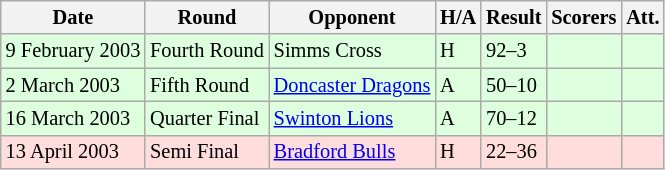<table class="wikitable" style="font-size:85%;">
<tr>
<th>Date</th>
<th>Round</th>
<th>Opponent</th>
<th>H/A</th>
<th>Result</th>
<th>Scorers</th>
<th>Att.</th>
</tr>
<tr style="background:#ddffdd">
<td>9 February 2003</td>
<td>Fourth Round</td>
<td>Simms Cross</td>
<td>H</td>
<td>92–3</td>
<td></td>
<td></td>
</tr>
<tr style="background:#ddffdd">
<td>2 March 2003</td>
<td>Fifth Round</td>
<td> <a href='#'>Doncaster Dragons</a></td>
<td>A</td>
<td>50–10</td>
<td></td>
<td></td>
</tr>
<tr style="background:#ddffdd">
<td>16 March 2003</td>
<td>Quarter Final</td>
<td> <a href='#'>Swinton Lions</a></td>
<td>A</td>
<td>70–12</td>
<td></td>
<td></td>
</tr>
<tr style="background:#ffdddd">
<td>13 April 2003</td>
<td>Semi Final</td>
<td> <a href='#'>Bradford Bulls</a></td>
<td>H</td>
<td>22–36</td>
<td></td>
<td></td>
</tr>
</table>
